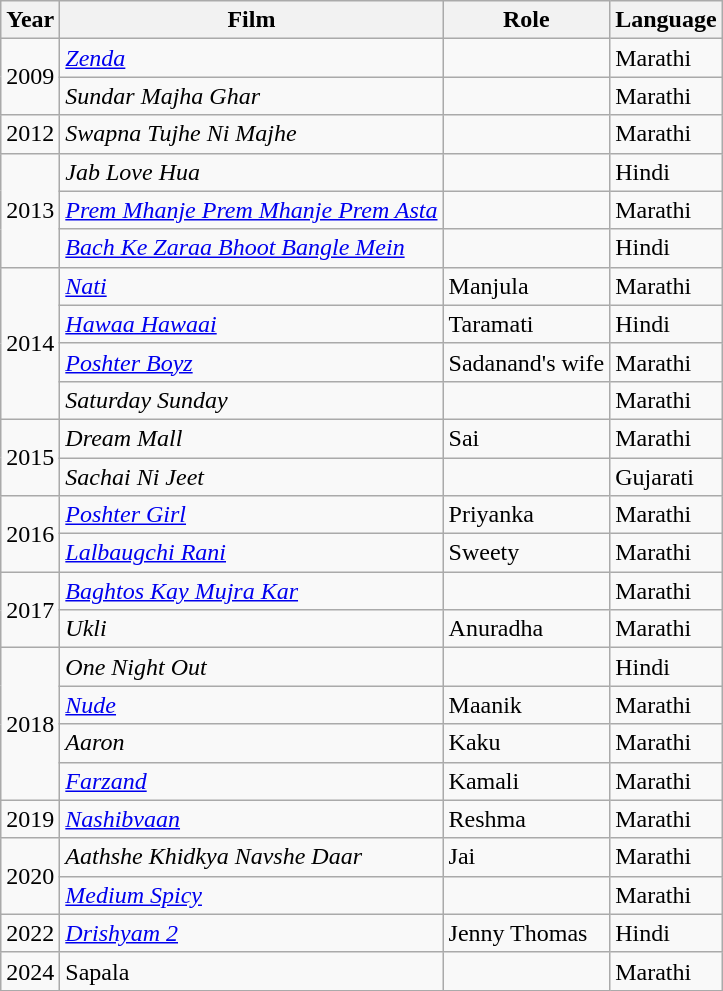<table class="wikitable">
<tr>
<th>Year</th>
<th>Film</th>
<th>Role</th>
<th>Language</th>
</tr>
<tr>
<td rowspan="2">2009</td>
<td><em><a href='#'>Zenda</a></em></td>
<td></td>
<td>Marathi</td>
</tr>
<tr>
<td><em>Sundar Majha Ghar</em></td>
<td></td>
<td>Marathi</td>
</tr>
<tr>
<td>2012</td>
<td><em>Swapna Tujhe Ni Majhe</em></td>
<td></td>
<td>Marathi</td>
</tr>
<tr>
<td rowspan="3">2013</td>
<td><em>Jab Love Hua</em></td>
<td></td>
<td>Hindi</td>
</tr>
<tr>
<td><em><a href='#'>Prem Mhanje Prem Mhanje Prem Asta</a></em></td>
<td></td>
<td>Marathi</td>
</tr>
<tr>
<td><em><a href='#'>Bach Ke Zaraa Bhoot Bangle Mein</a></em></td>
<td></td>
<td>Hindi</td>
</tr>
<tr>
<td rowspan="4">2014</td>
<td><em><a href='#'>Nati</a></em></td>
<td>Manjula</td>
<td>Marathi</td>
</tr>
<tr>
<td><em><a href='#'>Hawaa Hawaai</a></em></td>
<td>Taramati</td>
<td>Hindi</td>
</tr>
<tr>
<td><em><a href='#'>Poshter Boyz</a></em></td>
<td>Sadanand's wife</td>
<td>Marathi</td>
</tr>
<tr>
<td><em>Saturday Sunday</em></td>
<td></td>
<td>Marathi</td>
</tr>
<tr>
<td rowspan="2">2015</td>
<td><em>Dream Mall</em></td>
<td>Sai</td>
<td>Marathi</td>
</tr>
<tr>
<td><em>Sachai Ni Jeet</em></td>
<td></td>
<td>Gujarati</td>
</tr>
<tr>
<td rowspan="2">2016</td>
<td><em><a href='#'>Poshter Girl</a></em></td>
<td>Priyanka</td>
<td>Marathi</td>
</tr>
<tr>
<td><em><a href='#'>Lalbaugchi Rani</a></em></td>
<td>Sweety</td>
<td>Marathi</td>
</tr>
<tr>
<td rowspan="2">2017</td>
<td><em><a href='#'>Baghtos Kay Mujra Kar</a></em></td>
<td></td>
<td>Marathi</td>
</tr>
<tr>
<td><em>Ukli</em></td>
<td>Anuradha</td>
<td>Marathi</td>
</tr>
<tr>
<td rowspan="4">2018</td>
<td><em>One Night Out</em></td>
<td></td>
<td>Hindi</td>
</tr>
<tr>
<td><em><a href='#'>Nude</a></em></td>
<td>Maanik</td>
<td>Marathi</td>
</tr>
<tr>
<td><em>Aaron</em></td>
<td>Kaku</td>
<td>Marathi</td>
</tr>
<tr>
<td><em><a href='#'>Farzand</a></em></td>
<td>Kamali</td>
<td>Marathi</td>
</tr>
<tr>
<td>2019</td>
<td><em><a href='#'>Nashibvaan</a></em></td>
<td>Reshma</td>
<td>Marathi</td>
</tr>
<tr>
<td rowspan="2">2020</td>
<td><em>Aathshe Khidkya Navshe Daar</em></td>
<td>Jai</td>
<td>Marathi</td>
</tr>
<tr>
<td><em><a href='#'>Medium Spicy</a></em></td>
<td></td>
<td>Marathi</td>
</tr>
<tr>
<td>2022</td>
<td><em><a href='#'>Drishyam 2</a></em></td>
<td>Jenny Thomas</td>
<td>Hindi</td>
</tr>
<tr>
<td>2024</td>
<td>Sapala </td>
<td></td>
<td>Marathi</td>
</tr>
</table>
